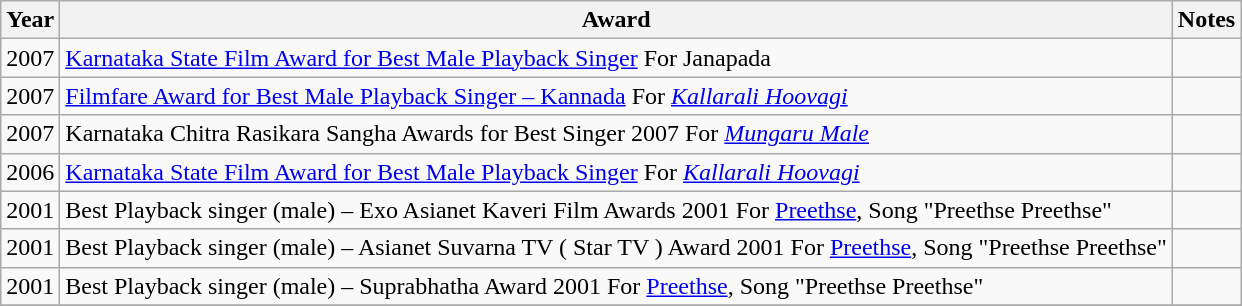<table class="wikitable sortable">
<tr>
<th>Year</th>
<th>Award</th>
<th class="unsortable">Notes</th>
</tr>
<tr>
<td>2007</td>
<td><a href='#'>Karnataka State Film Award for Best Male Playback Singer</a> For Janapada</td>
<td></td>
</tr>
<tr>
<td>2007</td>
<td><a href='#'>Filmfare Award for Best Male Playback Singer – Kannada</a> For <em><a href='#'>Kallarali Hoovagi</a></em></td>
<td></td>
</tr>
<tr>
<td>2007</td>
<td>Karnataka Chitra Rasikara Sangha Awards for Best Singer 2007  For <em><a href='#'>Mungaru Male</a></em></td>
<td></td>
</tr>
<tr>
<td>2006</td>
<td><a href='#'>Karnataka State Film Award for Best Male Playback Singer</a> For <em><a href='#'>Kallarali Hoovagi</a></em></td>
<td></td>
</tr>
<tr>
<td>2001</td>
<td>Best Playback singer (male) – Exo Asianet Kaveri Film Awards 2001 For <a href='#'>Preethse</a>, Song "Preethse Preethse"</td>
<td></td>
</tr>
<tr>
<td>2001</td>
<td>Best Playback singer (male) – Asianet Suvarna TV ( Star TV ) Award 2001 For <a href='#'>Preethse</a>, Song "Preethse Preethse"</td>
<td></td>
</tr>
<tr>
<td>2001</td>
<td>Best Playback singer (male) – Suprabhatha Award 2001 For <a href='#'>Preethse</a>, Song "Preethse Preethse"</td>
<td></td>
</tr>
<tr>
</tr>
</table>
